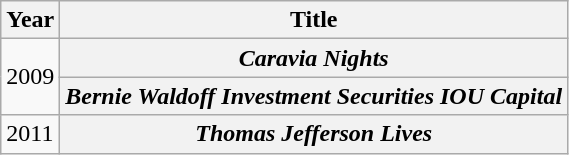<table class="wikitable sortable">
<tr>
<th>Year</th>
<th>Title</th>
</tr>
<tr>
<td rowspan="2">2009</td>
<th><em>Caravia Nights</em></th>
</tr>
<tr>
<th><em>Bernie Waldoff Investment Securities IOU Capital</em></th>
</tr>
<tr>
<td>2011</td>
<th><em>Thomas Jefferson Lives</em></th>
</tr>
</table>
